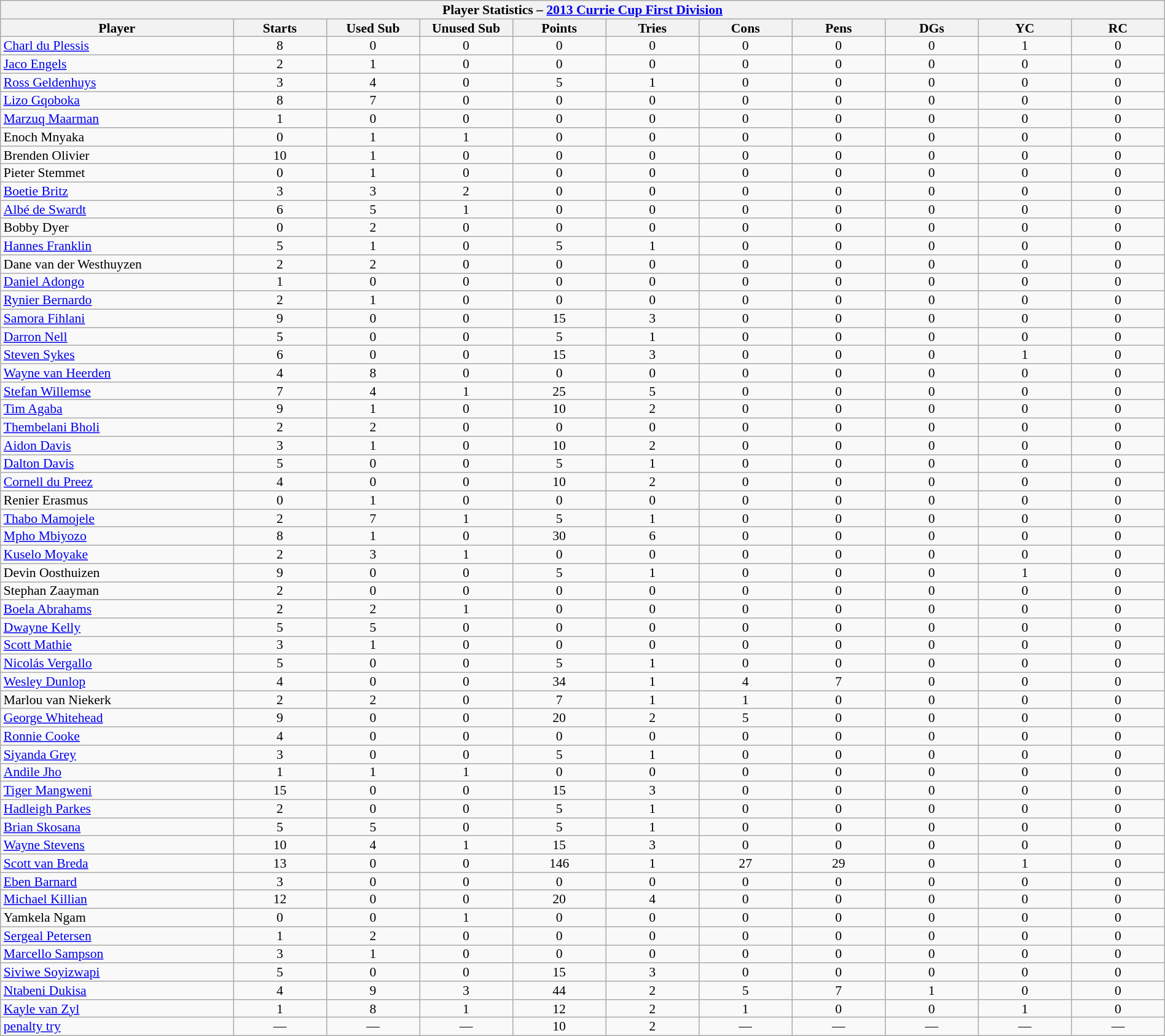<table class="wikitable sortable"  style="text-align:center; line-height:90%; font-size:90%; width:100%;">
<tr>
<th colspan=11>Player Statistics – <a href='#'>2013 Currie Cup First Division</a></th>
</tr>
<tr>
<th style="width:20%;">Player</th>
<th style="width:8%;">Starts</th>
<th style="width:8%;">Used Sub</th>
<th style="width:8%;">Unused Sub</th>
<th style="width:8%;">Points</th>
<th style="width:8%;">Tries</th>
<th style="width:8%;">Cons</th>
<th style="width:8%;">Pens</th>
<th style="width:8%;">DGs</th>
<th style="width:8%;">YC</th>
<th style="width:8%;">RC<br></th>
</tr>
<tr>
<td align=left><a href='#'>Charl du Plessis</a></td>
<td>8</td>
<td>0</td>
<td>0</td>
<td>0</td>
<td>0</td>
<td>0</td>
<td>0</td>
<td>0</td>
<td>1</td>
<td>0</td>
</tr>
<tr>
<td align=left><a href='#'>Jaco Engels</a></td>
<td>2</td>
<td>1</td>
<td>0</td>
<td>0</td>
<td>0</td>
<td>0</td>
<td>0</td>
<td>0</td>
<td>0</td>
<td>0</td>
</tr>
<tr>
<td align=left><a href='#'>Ross Geldenhuys</a></td>
<td>3</td>
<td>4</td>
<td>0</td>
<td>5</td>
<td>1</td>
<td>0</td>
<td>0</td>
<td>0</td>
<td>0</td>
<td>0</td>
</tr>
<tr>
<td align=left><a href='#'>Lizo Gqoboka</a></td>
<td>8</td>
<td>7</td>
<td>0</td>
<td>0</td>
<td>0</td>
<td>0</td>
<td>0</td>
<td>0</td>
<td>0</td>
<td>0</td>
</tr>
<tr>
<td align=left><a href='#'>Marzuq Maarman</a></td>
<td>1</td>
<td>0</td>
<td>0</td>
<td>0</td>
<td>0</td>
<td>0</td>
<td>0</td>
<td>0</td>
<td>0</td>
<td>0</td>
</tr>
<tr>
<td align=left>Enoch Mnyaka</td>
<td>0</td>
<td>1</td>
<td>1</td>
<td>0</td>
<td>0</td>
<td>0</td>
<td>0</td>
<td>0</td>
<td>0</td>
<td>0</td>
</tr>
<tr>
<td align=left>Brenden Olivier</td>
<td>10</td>
<td>1</td>
<td>0</td>
<td>0</td>
<td>0</td>
<td>0</td>
<td>0</td>
<td>0</td>
<td>0</td>
<td>0</td>
</tr>
<tr>
<td align=left>Pieter Stemmet</td>
<td>0</td>
<td>1</td>
<td>0</td>
<td>0</td>
<td>0</td>
<td>0</td>
<td>0</td>
<td>0</td>
<td>0</td>
<td>0</td>
</tr>
<tr>
<td align=left><a href='#'>Boetie Britz</a></td>
<td>3</td>
<td>3</td>
<td>2</td>
<td>0</td>
<td>0</td>
<td>0</td>
<td>0</td>
<td>0</td>
<td>0</td>
<td>0</td>
</tr>
<tr>
<td align=left><a href='#'>Albé de Swardt</a></td>
<td>6</td>
<td>5</td>
<td>1</td>
<td>0</td>
<td>0</td>
<td>0</td>
<td>0</td>
<td>0</td>
<td>0</td>
<td>0</td>
</tr>
<tr>
<td align=left>Bobby Dyer</td>
<td>0</td>
<td>2</td>
<td>0</td>
<td>0</td>
<td>0</td>
<td>0</td>
<td>0</td>
<td>0</td>
<td>0</td>
<td>0</td>
</tr>
<tr>
<td align=left><a href='#'>Hannes Franklin</a></td>
<td>5</td>
<td>1</td>
<td>0</td>
<td>5</td>
<td>1</td>
<td>0</td>
<td>0</td>
<td>0</td>
<td>0</td>
<td>0</td>
</tr>
<tr>
<td align=left>Dane van der Westhuyzen</td>
<td>2</td>
<td>2</td>
<td>0</td>
<td>0</td>
<td>0</td>
<td>0</td>
<td>0</td>
<td>0</td>
<td>0</td>
<td>0</td>
</tr>
<tr>
<td align=left><a href='#'>Daniel Adongo</a></td>
<td>1</td>
<td>0</td>
<td>0</td>
<td>0</td>
<td>0</td>
<td>0</td>
<td>0</td>
<td>0</td>
<td>0</td>
<td>0</td>
</tr>
<tr>
<td align=left><a href='#'>Rynier Bernardo</a></td>
<td>2</td>
<td>1</td>
<td>0</td>
<td>0</td>
<td>0</td>
<td>0</td>
<td>0</td>
<td>0</td>
<td>0</td>
<td>0</td>
</tr>
<tr>
<td align=left><a href='#'>Samora Fihlani</a></td>
<td>9</td>
<td>0</td>
<td>0</td>
<td>15</td>
<td>3</td>
<td>0</td>
<td>0</td>
<td>0</td>
<td>0</td>
<td>0</td>
</tr>
<tr>
<td align=left><a href='#'>Darron Nell</a></td>
<td>5</td>
<td>0</td>
<td>0</td>
<td>5</td>
<td>1</td>
<td>0</td>
<td>0</td>
<td>0</td>
<td>0</td>
<td>0</td>
</tr>
<tr>
<td align=left><a href='#'>Steven Sykes</a></td>
<td>6</td>
<td>0</td>
<td>0</td>
<td>15</td>
<td>3</td>
<td>0</td>
<td>0</td>
<td>0</td>
<td>1</td>
<td>0</td>
</tr>
<tr>
<td align=left><a href='#'>Wayne van Heerden</a></td>
<td>4</td>
<td>8</td>
<td>0</td>
<td>0</td>
<td>0</td>
<td>0</td>
<td>0</td>
<td>0</td>
<td>0</td>
<td>0</td>
</tr>
<tr>
<td align=left><a href='#'>Stefan Willemse</a></td>
<td>7</td>
<td>4</td>
<td>1</td>
<td>25</td>
<td>5</td>
<td>0</td>
<td>0</td>
<td>0</td>
<td>0</td>
<td>0</td>
</tr>
<tr>
<td align=left><a href='#'>Tim Agaba</a></td>
<td>9</td>
<td>1</td>
<td>0</td>
<td>10</td>
<td>2</td>
<td>0</td>
<td>0</td>
<td>0</td>
<td>0</td>
<td>0</td>
</tr>
<tr>
<td align=left><a href='#'>Thembelani Bholi</a></td>
<td>2</td>
<td>2</td>
<td>0</td>
<td>0</td>
<td>0</td>
<td>0</td>
<td>0</td>
<td>0</td>
<td>0</td>
<td>0</td>
</tr>
<tr>
<td align=left><a href='#'>Aidon Davis</a></td>
<td>3</td>
<td>1</td>
<td>0</td>
<td>10</td>
<td>2</td>
<td>0</td>
<td>0</td>
<td>0</td>
<td>0</td>
<td>0</td>
</tr>
<tr>
<td align=left><a href='#'>Dalton Davis</a></td>
<td>5</td>
<td>0</td>
<td>0</td>
<td>5</td>
<td>1</td>
<td>0</td>
<td>0</td>
<td>0</td>
<td>0</td>
<td>0</td>
</tr>
<tr>
<td align=left><a href='#'>Cornell du Preez</a></td>
<td>4</td>
<td>0</td>
<td>0</td>
<td>10</td>
<td>2</td>
<td>0</td>
<td>0</td>
<td>0</td>
<td>0</td>
<td>0</td>
</tr>
<tr>
<td align=left>Renier Erasmus</td>
<td>0</td>
<td>1</td>
<td>0</td>
<td>0</td>
<td>0</td>
<td>0</td>
<td>0</td>
<td>0</td>
<td>0</td>
<td>0</td>
</tr>
<tr>
<td align=left><a href='#'>Thabo Mamojele</a></td>
<td>2</td>
<td>7</td>
<td>1</td>
<td>5</td>
<td>1</td>
<td>0</td>
<td>0</td>
<td>0</td>
<td>0</td>
<td>0</td>
</tr>
<tr>
<td align=left><a href='#'>Mpho Mbiyozo</a></td>
<td>8</td>
<td>1</td>
<td>0</td>
<td>30</td>
<td>6</td>
<td>0</td>
<td>0</td>
<td>0</td>
<td>0</td>
<td>0</td>
</tr>
<tr>
<td align=left><a href='#'>Kuselo Moyake</a></td>
<td>2</td>
<td>3</td>
<td>1</td>
<td>0</td>
<td>0</td>
<td>0</td>
<td>0</td>
<td>0</td>
<td>0</td>
<td>0</td>
</tr>
<tr>
<td align=left>Devin Oosthuizen</td>
<td>9</td>
<td>0</td>
<td>0</td>
<td>5</td>
<td>1</td>
<td>0</td>
<td>0</td>
<td>0</td>
<td>1</td>
<td>0</td>
</tr>
<tr>
<td align=left>Stephan Zaayman</td>
<td>2</td>
<td>0</td>
<td>0</td>
<td>0</td>
<td>0</td>
<td>0</td>
<td>0</td>
<td>0</td>
<td>0</td>
<td>0</td>
</tr>
<tr>
<td align=left><a href='#'>Boela Abrahams</a></td>
<td>2</td>
<td>2</td>
<td>1</td>
<td>0</td>
<td>0</td>
<td>0</td>
<td>0</td>
<td>0</td>
<td>0</td>
<td>0</td>
</tr>
<tr>
<td align=left><a href='#'>Dwayne Kelly</a></td>
<td>5</td>
<td>5</td>
<td>0</td>
<td>0</td>
<td>0</td>
<td>0</td>
<td>0</td>
<td>0</td>
<td>0</td>
<td>0</td>
</tr>
<tr>
<td align=left><a href='#'>Scott Mathie</a></td>
<td>3</td>
<td>1</td>
<td>0</td>
<td>0</td>
<td>0</td>
<td>0</td>
<td>0</td>
<td>0</td>
<td>0</td>
<td>0</td>
</tr>
<tr>
<td align=left><a href='#'>Nicolás Vergallo</a></td>
<td>5</td>
<td>0</td>
<td>0</td>
<td>5</td>
<td>1</td>
<td>0</td>
<td>0</td>
<td>0</td>
<td>0</td>
<td>0</td>
</tr>
<tr>
<td align=left><a href='#'>Wesley Dunlop</a></td>
<td>4</td>
<td>0</td>
<td>0</td>
<td>34</td>
<td>1</td>
<td>4</td>
<td>7</td>
<td>0</td>
<td>0</td>
<td>0</td>
</tr>
<tr>
<td align=left>Marlou van Niekerk</td>
<td>2</td>
<td>2</td>
<td>0</td>
<td>7</td>
<td>1</td>
<td>1</td>
<td>0</td>
<td>0</td>
<td>0</td>
<td>0</td>
</tr>
<tr>
<td align=left><a href='#'>George Whitehead</a></td>
<td>9</td>
<td>0</td>
<td>0</td>
<td>20</td>
<td>2</td>
<td>5</td>
<td>0</td>
<td>0</td>
<td>0</td>
<td>0</td>
</tr>
<tr>
<td align=left><a href='#'>Ronnie Cooke</a></td>
<td>4</td>
<td>0</td>
<td>0</td>
<td>0</td>
<td>0</td>
<td>0</td>
<td>0</td>
<td>0</td>
<td>0</td>
<td>0</td>
</tr>
<tr>
<td align=left><a href='#'>Siyanda Grey</a></td>
<td>3</td>
<td>0</td>
<td>0</td>
<td>5</td>
<td>1</td>
<td>0</td>
<td>0</td>
<td>0</td>
<td>0</td>
<td>0</td>
</tr>
<tr>
<td align=left><a href='#'>Andile Jho</a></td>
<td>1</td>
<td>1</td>
<td>1</td>
<td>0</td>
<td>0</td>
<td>0</td>
<td>0</td>
<td>0</td>
<td>0</td>
<td>0</td>
</tr>
<tr>
<td align=left><a href='#'>Tiger Mangweni</a></td>
<td>15</td>
<td>0</td>
<td>0</td>
<td>15</td>
<td>3</td>
<td>0</td>
<td>0</td>
<td>0</td>
<td>0</td>
<td>0</td>
</tr>
<tr>
<td align=left><a href='#'>Hadleigh Parkes</a></td>
<td>2</td>
<td>0</td>
<td>0</td>
<td>5</td>
<td>1</td>
<td>0</td>
<td>0</td>
<td>0</td>
<td>0</td>
<td>0</td>
</tr>
<tr>
<td align=left><a href='#'>Brian Skosana</a></td>
<td>5</td>
<td>5</td>
<td>0</td>
<td>5</td>
<td>1</td>
<td>0</td>
<td>0</td>
<td>0</td>
<td>0</td>
<td>0</td>
</tr>
<tr>
<td align=left><a href='#'>Wayne Stevens</a></td>
<td>10</td>
<td>4</td>
<td>1</td>
<td>15</td>
<td>3</td>
<td>0</td>
<td>0</td>
<td>0</td>
<td>0</td>
<td>0</td>
</tr>
<tr>
<td align=left><a href='#'>Scott van Breda</a></td>
<td>13</td>
<td>0</td>
<td>0</td>
<td>146</td>
<td>1</td>
<td>27</td>
<td>29</td>
<td>0</td>
<td>1</td>
<td>0</td>
</tr>
<tr>
<td align=left><a href='#'>Eben Barnard</a></td>
<td>3</td>
<td>0</td>
<td>0</td>
<td>0</td>
<td>0</td>
<td>0</td>
<td>0</td>
<td>0</td>
<td>0</td>
<td>0</td>
</tr>
<tr>
<td align=left><a href='#'>Michael Killian</a></td>
<td>12</td>
<td>0</td>
<td>0</td>
<td>20</td>
<td>4</td>
<td>0</td>
<td>0</td>
<td>0</td>
<td>0</td>
<td>0</td>
</tr>
<tr>
<td align=left>Yamkela Ngam</td>
<td>0</td>
<td>0</td>
<td>1</td>
<td>0</td>
<td>0</td>
<td>0</td>
<td>0</td>
<td>0</td>
<td>0</td>
<td>0</td>
</tr>
<tr>
<td align=left><a href='#'>Sergeal Petersen</a></td>
<td>1</td>
<td>2</td>
<td>0</td>
<td>0</td>
<td>0</td>
<td>0</td>
<td>0</td>
<td>0</td>
<td>0</td>
<td>0</td>
</tr>
<tr>
<td align=left><a href='#'>Marcello Sampson</a></td>
<td>3</td>
<td>1</td>
<td>0</td>
<td>0</td>
<td>0</td>
<td>0</td>
<td>0</td>
<td>0</td>
<td>0</td>
<td>0</td>
</tr>
<tr>
<td align=left><a href='#'>Siviwe Soyizwapi</a></td>
<td>5</td>
<td>0</td>
<td>0</td>
<td>15</td>
<td>3</td>
<td>0</td>
<td>0</td>
<td>0</td>
<td>0</td>
<td>0</td>
</tr>
<tr>
<td align=left><a href='#'>Ntabeni Dukisa</a></td>
<td>4</td>
<td>9</td>
<td>3</td>
<td>44</td>
<td>2</td>
<td>5</td>
<td>7</td>
<td>1</td>
<td>0</td>
<td>0</td>
</tr>
<tr>
<td align=left><a href='#'>Kayle van Zyl</a></td>
<td>1</td>
<td>8</td>
<td>1</td>
<td>12</td>
<td>2</td>
<td>1</td>
<td>0</td>
<td>0</td>
<td>1</td>
<td>0</td>
</tr>
<tr>
<td align=left><a href='#'>penalty try</a></td>
<td>—</td>
<td>—</td>
<td>—</td>
<td>10</td>
<td>2</td>
<td>—</td>
<td>—</td>
<td>—</td>
<td>—</td>
<td>—</td>
</tr>
</table>
